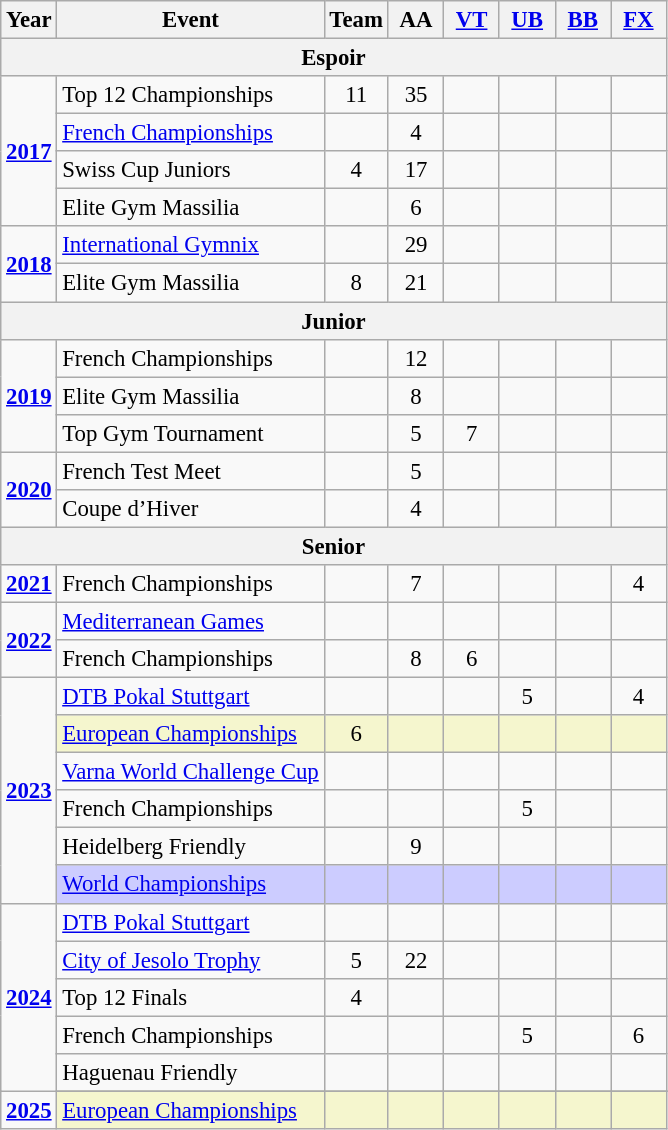<table class="wikitable" style="text-align:center; font-size:95%;">
<tr>
<th align=center>Year</th>
<th align=center>Event</th>
<th style="width:30px;">Team</th>
<th style="width:30px;">AA</th>
<th style="width:30px;"><a href='#'>VT</a></th>
<th style="width:30px;"><a href='#'>UB</a></th>
<th style="width:30px;"><a href='#'>BB</a></th>
<th style="width:30px;"><a href='#'>FX</a></th>
</tr>
<tr>
<th colspan="8"><strong>Espoir</strong></th>
</tr>
<tr>
<td rowspan="4"><strong><a href='#'>2017</a></strong></td>
<td align=left>Top 12 Championships</td>
<td>11</td>
<td>35</td>
<td></td>
<td></td>
<td></td>
<td></td>
</tr>
<tr>
<td align=left><a href='#'>French Championships</a></td>
<td></td>
<td>4</td>
<td></td>
<td></td>
<td></td>
<td></td>
</tr>
<tr>
<td align=left>Swiss Cup Juniors</td>
<td>4</td>
<td>17</td>
<td></td>
<td></td>
<td></td>
<td></td>
</tr>
<tr>
<td align=left>Elite Gym Massilia</td>
<td></td>
<td>6</td>
<td></td>
<td></td>
<td></td>
<td></td>
</tr>
<tr>
<td rowspan="2"><strong><a href='#'>2018</a></strong></td>
<td align=left><a href='#'>International Gymnix</a></td>
<td></td>
<td>29</td>
<td></td>
<td></td>
<td></td>
<td></td>
</tr>
<tr>
<td align=left>Elite Gym Massilia</td>
<td>8</td>
<td>21</td>
<td></td>
<td></td>
<td></td>
<td></td>
</tr>
<tr>
<th colspan="8"><strong>Junior</strong></th>
</tr>
<tr>
<td rowspan="3"><strong><a href='#'>2019</a></strong></td>
<td align=left>French Championships</td>
<td></td>
<td>12</td>
<td></td>
<td></td>
<td></td>
<td></td>
</tr>
<tr>
<td align=left>Elite Gym Massilia</td>
<td></td>
<td>8</td>
<td></td>
<td></td>
<td></td>
<td></td>
</tr>
<tr>
<td align=left>Top Gym Tournament</td>
<td></td>
<td>5</td>
<td>7</td>
<td></td>
<td></td>
<td></td>
</tr>
<tr>
<td rowspan="2"><strong><a href='#'>2020</a></strong></td>
<td align=left>French Test Meet</td>
<td></td>
<td>5</td>
<td></td>
<td></td>
<td></td>
<td></td>
</tr>
<tr>
<td align=left>Coupe d’Hiver</td>
<td></td>
<td>4</td>
<td></td>
<td></td>
<td></td>
<td></td>
</tr>
<tr>
<th colspan="8"><strong>Senior</strong></th>
</tr>
<tr>
<td rowspan="1"><strong><a href='#'>2021</a></strong></td>
<td align=left>French Championships</td>
<td></td>
<td>7</td>
<td></td>
<td></td>
<td></td>
<td>4</td>
</tr>
<tr>
<td rowspan="2"><strong><a href='#'>2022</a></strong></td>
<td align=left><a href='#'>Mediterranean Games</a></td>
<td></td>
<td></td>
<td></td>
<td></td>
<td></td>
<td></td>
</tr>
<tr>
<td align=left>French Championships</td>
<td></td>
<td>8</td>
<td>6</td>
<td></td>
<td></td>
<td></td>
</tr>
<tr>
<td rowspan="6"><strong><a href='#'>2023</a></strong></td>
<td align=left><a href='#'>DTB Pokal Stuttgart</a></td>
<td></td>
<td></td>
<td></td>
<td>5</td>
<td></td>
<td>4</td>
</tr>
<tr bgcolor=#F5F6CE>
<td align=left><a href='#'>European Championships</a></td>
<td>6</td>
<td></td>
<td></td>
<td></td>
<td></td>
<td></td>
</tr>
<tr>
<td align=left><a href='#'>Varna World Challenge Cup</a></td>
<td></td>
<td></td>
<td></td>
<td></td>
<td></td>
<td></td>
</tr>
<tr>
<td align=left>French Championships</td>
<td></td>
<td></td>
<td></td>
<td>5</td>
<td></td>
<td></td>
</tr>
<tr>
<td align=left>Heidelberg Friendly</td>
<td></td>
<td>9</td>
<td></td>
<td></td>
<td></td>
<td></td>
</tr>
<tr bgcolor=#CCCCFF>
<td align=left><a href='#'>World Championships</a></td>
<td></td>
<td></td>
<td></td>
<td></td>
<td></td>
<td></td>
</tr>
<tr>
<td rowspan="5"><strong><a href='#'>2024</a></strong></td>
<td align=left><a href='#'>DTB Pokal Stuttgart</a></td>
<td></td>
<td></td>
<td></td>
<td></td>
<td></td>
<td></td>
</tr>
<tr>
<td align=left><a href='#'>City of Jesolo Trophy</a></td>
<td>5</td>
<td>22</td>
<td></td>
<td></td>
<td></td>
<td></td>
</tr>
<tr>
<td align=left>Top 12 Finals</td>
<td>4</td>
<td></td>
<td></td>
<td></td>
<td></td>
<td></td>
</tr>
<tr>
<td align=left>French Championships</td>
<td></td>
<td></td>
<td></td>
<td>5</td>
<td></td>
<td>6</td>
</tr>
<tr>
<td align=left>Haguenau Friendly</td>
<td></td>
<td></td>
<td></td>
<td></td>
<td></td>
<td></td>
</tr>
<tr>
<td rowspan="2"><strong><a href='#'>2025</a></strong></td>
</tr>
<tr bgcolor=#F5F6CE>
<td align=left><a href='#'>European Championships</a></td>
<td></td>
<td></td>
<td></td>
<td></td>
<td></td>
<td></td>
</tr>
</table>
